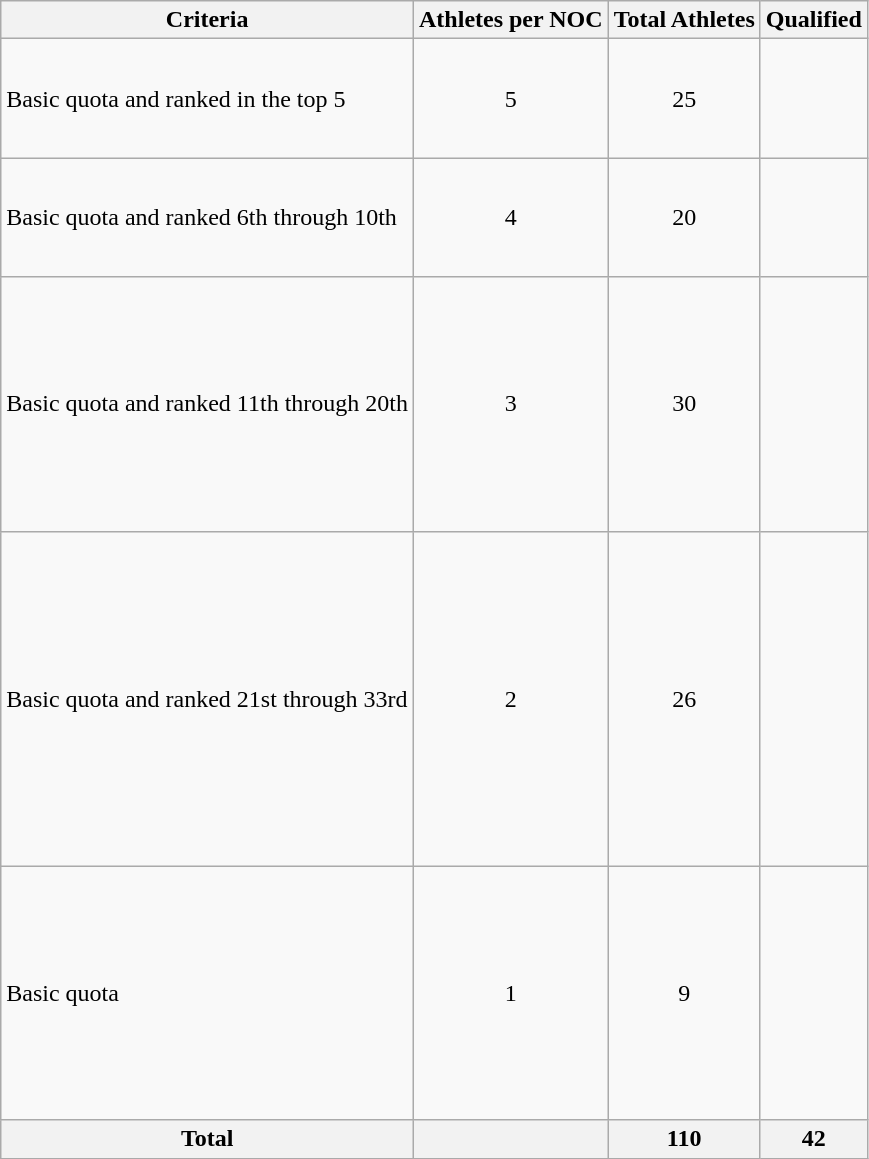<table class="wikitable">
<tr>
<th>Criteria</th>
<th>Athletes per NOC</th>
<th>Total Athletes</th>
<th>Qualified</th>
</tr>
<tr>
<td>Basic quota and ranked in the top 5</td>
<td align=center>5</td>
<td align=center>25</td>
<td><br><br><br><br></td>
</tr>
<tr>
<td>Basic quota and ranked 6th through 10th</td>
<td align=center>4</td>
<td align=center>20</td>
<td><br><br><br><br></td>
</tr>
<tr>
<td>Basic quota and ranked 11th through 20th</td>
<td align=center>3</td>
<td align=center>30</td>
<td><br><br><br><br><br><br><br><br><br></td>
</tr>
<tr>
<td>Basic quota and ranked 21st through 33rd</td>
<td align=center>2</td>
<td align=center>26</td>
<td><br><br><br><br><br><br><br><br><br><br><br><s></s><br></td>
</tr>
<tr>
<td>Basic quota</td>
<td align=center>1</td>
<td align=center>9</td>
<td><br><br><br><br><br><br><br><br><br></td>
</tr>
<tr>
<th>Total</th>
<th></th>
<th>110</th>
<th>42</th>
</tr>
</table>
